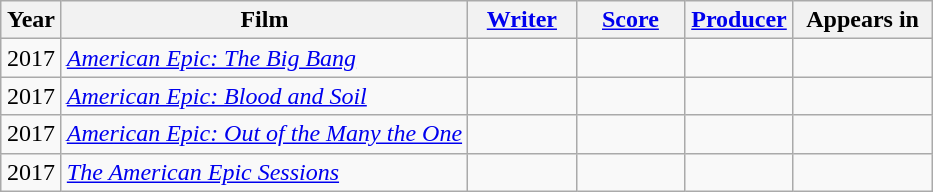<table class="wikitable sortable" style="text-align:center">
<tr>
<th style="width:33px;">Year</th>
<th>Film</th>
<th width="65"><a href='#'>Writer</a></th>
<th width=65><a href='#'>Score</a></th>
<th width=65><a href='#'>Producer</a></th>
<th width=85>Appears in</th>
</tr>
<tr>
<td>2017</td>
<td style="text-align:left"><em><a href='#'>American Epic: The Big Bang</a></em></td>
<td></td>
<td></td>
<td></td>
<td></td>
</tr>
<tr>
<td>2017</td>
<td style="text-align:left"><em><a href='#'>American Epic: Blood and Soil</a></em></td>
<td></td>
<td></td>
<td></td>
<td></td>
</tr>
<tr>
<td>2017</td>
<td style="text-align:left"><em><a href='#'>American Epic: Out of the Many the One</a></em></td>
<td></td>
<td></td>
<td></td>
<td></td>
</tr>
<tr>
<td>2017</td>
<td style="text-align:left"><em><a href='#'>The American Epic Sessions</a></em></td>
<td></td>
<td></td>
<td></td>
<td></td>
</tr>
</table>
